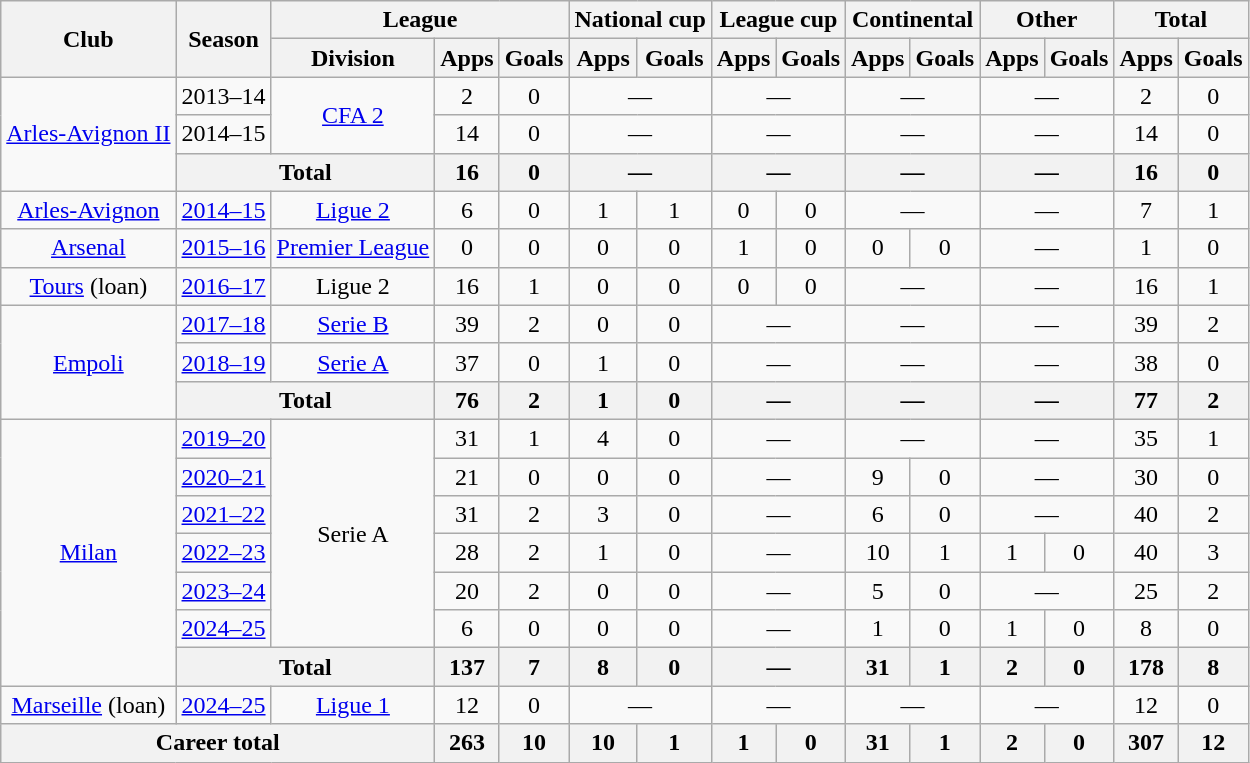<table class="wikitable" style="text-align:center">
<tr>
<th rowspan="2">Club</th>
<th rowspan="2">Season</th>
<th colspan="3">League</th>
<th colspan="2">National cup</th>
<th colspan="2">League cup</th>
<th colspan="2">Continental</th>
<th colspan="2">Other</th>
<th colspan="2">Total</th>
</tr>
<tr>
<th>Division</th>
<th>Apps</th>
<th>Goals</th>
<th>Apps</th>
<th>Goals</th>
<th>Apps</th>
<th>Goals</th>
<th>Apps</th>
<th>Goals</th>
<th>Apps</th>
<th>Goals</th>
<th>Apps</th>
<th>Goals</th>
</tr>
<tr>
<td rowspan="3"><a href='#'>Arles-Avignon II</a></td>
<td>2013–14</td>
<td rowspan="2"><a href='#'>CFA 2</a></td>
<td>2</td>
<td>0</td>
<td colspan="2">—</td>
<td colspan="2">—</td>
<td colspan="2">—</td>
<td colspan="2">—</td>
<td>2</td>
<td>0</td>
</tr>
<tr>
<td>2014–15</td>
<td>14</td>
<td>0</td>
<td colspan="2">—</td>
<td colspan="2">—</td>
<td colspan="2">—</td>
<td colspan="2">—</td>
<td>14</td>
<td>0</td>
</tr>
<tr>
<th colspan="2">Total</th>
<th>16</th>
<th>0</th>
<th colspan="2">—</th>
<th colspan="2">—</th>
<th colspan="2">—</th>
<th colspan="2">—</th>
<th>16</th>
<th>0</th>
</tr>
<tr>
<td><a href='#'>Arles-Avignon</a></td>
<td><a href='#'>2014–15</a></td>
<td><a href='#'>Ligue 2</a></td>
<td>6</td>
<td>0</td>
<td>1</td>
<td>1</td>
<td>0</td>
<td>0</td>
<td colspan="2">—</td>
<td colspan="2">—</td>
<td>7</td>
<td>1</td>
</tr>
<tr>
<td><a href='#'>Arsenal</a></td>
<td><a href='#'>2015–16</a></td>
<td><a href='#'>Premier League</a></td>
<td>0</td>
<td>0</td>
<td>0</td>
<td>0</td>
<td>1</td>
<td>0</td>
<td>0</td>
<td>0</td>
<td colspan="2">—</td>
<td>1</td>
<td>0</td>
</tr>
<tr>
<td><a href='#'>Tours</a> (loan)</td>
<td><a href='#'>2016–17</a></td>
<td>Ligue 2</td>
<td>16</td>
<td>1</td>
<td>0</td>
<td>0</td>
<td>0</td>
<td>0</td>
<td colspan="2">—</td>
<td colspan="2">—</td>
<td>16</td>
<td>1</td>
</tr>
<tr>
<td rowspan="3"><a href='#'>Empoli</a></td>
<td><a href='#'>2017–18</a></td>
<td><a href='#'>Serie B</a></td>
<td>39</td>
<td>2</td>
<td>0</td>
<td>0</td>
<td colspan="2">—</td>
<td colspan="2">—</td>
<td colspan="2">—</td>
<td>39</td>
<td>2</td>
</tr>
<tr>
<td><a href='#'>2018–19</a></td>
<td><a href='#'>Serie A</a></td>
<td>37</td>
<td>0</td>
<td>1</td>
<td>0</td>
<td colspan="2">—</td>
<td colspan="2">—</td>
<td colspan="2">—</td>
<td>38</td>
<td>0</td>
</tr>
<tr>
<th colspan="2">Total</th>
<th>76</th>
<th>2</th>
<th>1</th>
<th>0</th>
<th colspan="2">—</th>
<th colspan="2">—</th>
<th colspan="2">—</th>
<th>77</th>
<th>2</th>
</tr>
<tr>
<td rowspan="7"><a href='#'>Milan</a></td>
<td><a href='#'>2019–20</a></td>
<td rowspan="6">Serie A</td>
<td>31</td>
<td>1</td>
<td>4</td>
<td>0</td>
<td colspan="2">—</td>
<td colspan="2">—</td>
<td colspan="2">—</td>
<td>35</td>
<td>1</td>
</tr>
<tr>
<td><a href='#'>2020–21</a></td>
<td>21</td>
<td>0</td>
<td>0</td>
<td>0</td>
<td colspan="2">—</td>
<td>9</td>
<td>0</td>
<td colspan="2">—</td>
<td>30</td>
<td>0</td>
</tr>
<tr>
<td><a href='#'>2021–22</a></td>
<td>31</td>
<td>2</td>
<td>3</td>
<td>0</td>
<td colspan="2">—</td>
<td>6</td>
<td>0</td>
<td colspan="2">—</td>
<td>40</td>
<td>2</td>
</tr>
<tr>
<td><a href='#'>2022–23</a></td>
<td>28</td>
<td>2</td>
<td>1</td>
<td>0</td>
<td colspan="2">—</td>
<td>10</td>
<td>1</td>
<td>1</td>
<td>0</td>
<td>40</td>
<td>3</td>
</tr>
<tr>
<td><a href='#'>2023–24</a></td>
<td>20</td>
<td>2</td>
<td>0</td>
<td>0</td>
<td colspan="2">—</td>
<td>5</td>
<td>0</td>
<td colspan="2">—</td>
<td>25</td>
<td>2</td>
</tr>
<tr>
<td><a href='#'>2024–25</a></td>
<td>6</td>
<td>0</td>
<td>0</td>
<td>0</td>
<td colspan="2">—</td>
<td>1</td>
<td>0</td>
<td>1</td>
<td>0</td>
<td>8</td>
<td>0</td>
</tr>
<tr>
<th colspan="2">Total</th>
<th>137</th>
<th>7</th>
<th>8</th>
<th>0</th>
<th colspan="2">—</th>
<th>31</th>
<th>1</th>
<th>2</th>
<th>0</th>
<th>178</th>
<th>8</th>
</tr>
<tr>
<td><a href='#'>Marseille</a> (loan)</td>
<td><a href='#'>2024–25</a></td>
<td><a href='#'>Ligue 1</a></td>
<td>12</td>
<td>0</td>
<td colspan="2">—</td>
<td colspan="2">—</td>
<td colspan="2">—</td>
<td colspan="2">—</td>
<td>12</td>
<td>0</td>
</tr>
<tr>
<th colspan="3">Career total</th>
<th>263</th>
<th>10</th>
<th>10</th>
<th>1</th>
<th>1</th>
<th>0</th>
<th>31</th>
<th>1</th>
<th>2</th>
<th>0</th>
<th>307</th>
<th>12</th>
</tr>
</table>
